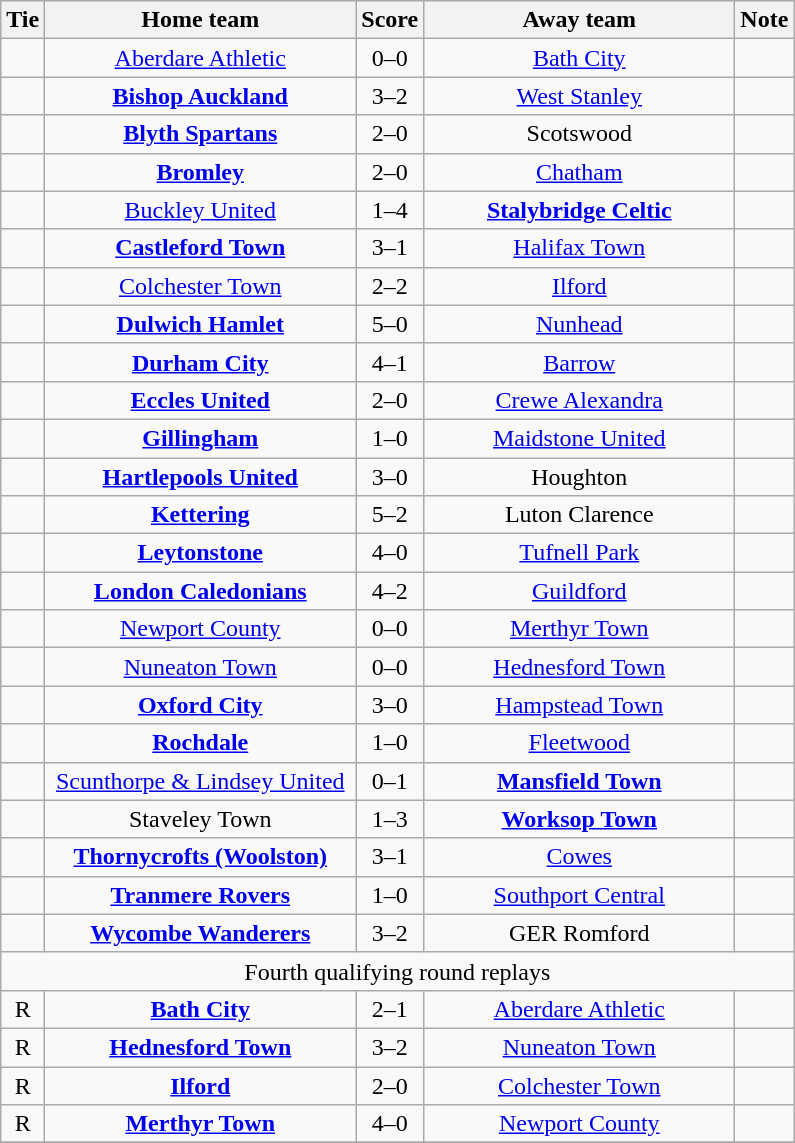<table class="wikitable" style="text-align:center;">
<tr>
<th width=20>Tie</th>
<th width=200>Home team</th>
<th width=20>Score</th>
<th width=200>Away team</th>
<th width=25>Note</th>
</tr>
<tr>
<td></td>
<td><a href='#'>Aberdare Athletic</a></td>
<td>0–0</td>
<td><a href='#'>Bath City</a></td>
<td></td>
</tr>
<tr>
<td></td>
<td><strong><a href='#'>Bishop Auckland</a></strong></td>
<td>3–2</td>
<td><a href='#'>West Stanley</a></td>
<td></td>
</tr>
<tr>
<td></td>
<td><strong><a href='#'>Blyth Spartans</a></strong></td>
<td>2–0</td>
<td>Scotswood</td>
<td></td>
</tr>
<tr>
<td></td>
<td><strong><a href='#'>Bromley</a></strong></td>
<td>2–0</td>
<td><a href='#'>Chatham</a></td>
<td></td>
</tr>
<tr>
<td></td>
<td><a href='#'>Buckley United</a></td>
<td>1–4</td>
<td><strong><a href='#'>Stalybridge Celtic</a></strong></td>
<td></td>
</tr>
<tr>
<td></td>
<td><strong><a href='#'>Castleford Town</a></strong></td>
<td>3–1</td>
<td><a href='#'>Halifax Town</a></td>
<td></td>
</tr>
<tr>
<td></td>
<td><a href='#'>Colchester Town</a></td>
<td>2–2</td>
<td><a href='#'>Ilford</a></td>
<td></td>
</tr>
<tr>
<td></td>
<td><strong><a href='#'>Dulwich Hamlet</a></strong></td>
<td>5–0</td>
<td><a href='#'>Nunhead</a></td>
<td></td>
</tr>
<tr>
<td></td>
<td><strong><a href='#'>Durham City</a></strong></td>
<td>4–1</td>
<td><a href='#'>Barrow</a></td>
<td></td>
</tr>
<tr>
<td></td>
<td><strong><a href='#'>Eccles United</a></strong></td>
<td>2–0</td>
<td><a href='#'>Crewe Alexandra</a></td>
<td></td>
</tr>
<tr>
<td></td>
<td><strong><a href='#'>Gillingham</a></strong></td>
<td>1–0</td>
<td><a href='#'>Maidstone United</a></td>
<td></td>
</tr>
<tr>
<td></td>
<td><strong><a href='#'>Hartlepools United</a></strong></td>
<td>3–0</td>
<td>Houghton</td>
<td></td>
</tr>
<tr>
<td></td>
<td><strong><a href='#'>Kettering</a></strong></td>
<td>5–2</td>
<td>Luton Clarence</td>
<td></td>
</tr>
<tr>
<td></td>
<td><strong><a href='#'>Leytonstone</a></strong></td>
<td>4–0</td>
<td><a href='#'>Tufnell Park</a></td>
<td></td>
</tr>
<tr>
<td></td>
<td><strong><a href='#'>London Caledonians</a></strong></td>
<td>4–2</td>
<td><a href='#'>Guildford</a></td>
<td></td>
</tr>
<tr>
<td></td>
<td><a href='#'>Newport County</a></td>
<td>0–0</td>
<td><a href='#'>Merthyr Town</a></td>
<td></td>
</tr>
<tr>
<td></td>
<td><a href='#'>Nuneaton Town</a></td>
<td>0–0</td>
<td><a href='#'>Hednesford Town</a></td>
<td></td>
</tr>
<tr>
<td></td>
<td><strong><a href='#'>Oxford City</a></strong></td>
<td>3–0</td>
<td><a href='#'>Hampstead Town</a></td>
<td></td>
</tr>
<tr>
<td></td>
<td><strong><a href='#'>Rochdale</a></strong></td>
<td>1–0</td>
<td><a href='#'>Fleetwood</a></td>
<td></td>
</tr>
<tr>
<td></td>
<td><a href='#'>Scunthorpe & Lindsey United</a></td>
<td>0–1</td>
<td><strong><a href='#'>Mansfield Town</a></strong></td>
<td></td>
</tr>
<tr>
<td></td>
<td>Staveley Town</td>
<td>1–3</td>
<td><strong><a href='#'>Worksop Town</a></strong></td>
<td></td>
</tr>
<tr>
<td></td>
<td><strong><a href='#'>Thornycrofts (Woolston)</a></strong></td>
<td>3–1</td>
<td><a href='#'>Cowes</a></td>
<td></td>
</tr>
<tr>
<td></td>
<td><strong><a href='#'>Tranmere Rovers</a></strong></td>
<td>1–0</td>
<td><a href='#'>Southport Central</a></td>
<td></td>
</tr>
<tr>
<td></td>
<td><strong><a href='#'>Wycombe Wanderers</a></strong></td>
<td>3–2</td>
<td>GER Romford</td>
<td></td>
</tr>
<tr>
<td colspan="5">Fourth qualifying round replays</td>
</tr>
<tr>
<td>R</td>
<td><strong><a href='#'>Bath City</a></strong></td>
<td>2–1</td>
<td><a href='#'>Aberdare Athletic</a></td>
<td></td>
</tr>
<tr>
<td>R</td>
<td><strong><a href='#'>Hednesford Town</a></strong></td>
<td>3–2</td>
<td><a href='#'>Nuneaton Town</a></td>
<td></td>
</tr>
<tr>
<td>R</td>
<td><strong><a href='#'>Ilford</a></strong></td>
<td>2–0</td>
<td><a href='#'>Colchester Town</a></td>
<td></td>
</tr>
<tr>
<td>R</td>
<td><strong><a href='#'>Merthyr Town</a></strong></td>
<td>4–0</td>
<td><a href='#'>Newport County</a></td>
<td></td>
</tr>
<tr>
</tr>
</table>
